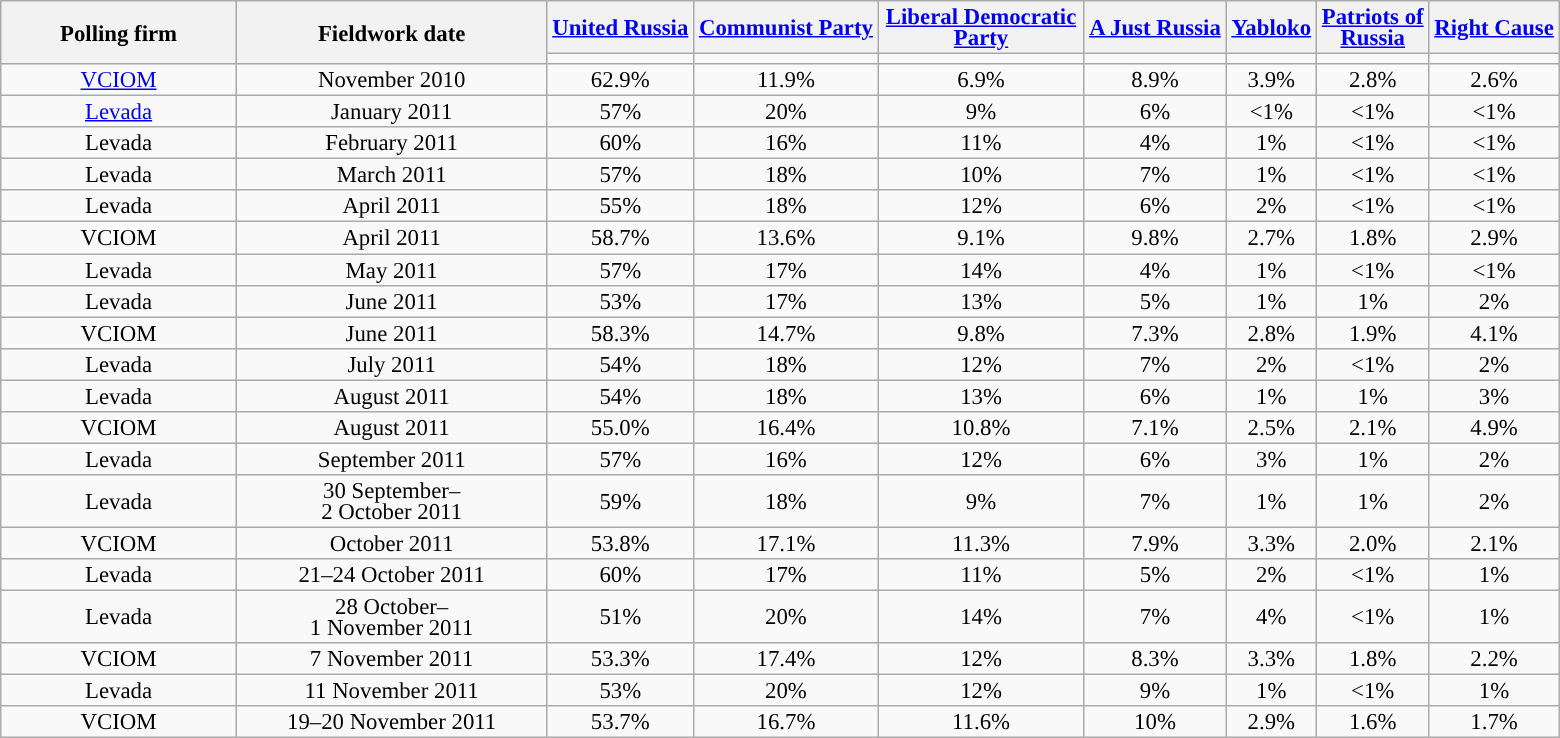<table class="wikitable" style="font-size:95%; line-height:14px">
<tr>
<th rowspan="2" style="width:150px;">Polling firm</th>
<th rowspan="2" style="width:200px;">Fieldwork date</th>
<th><a href='#'>United Russia</a></th>
<th><a href='#'>Communist Party</a></th>
<th style="width:130px;"><a href='#'>Liberal Democratic<br> Party</a></th>
<th><a href='#'>A Just Russia</a></th>
<th><a href='#'>Yabloko</a></th>
<th><a href='#'>Patriots of <br>Russia</a></th>
<th><a href='#'>Right Cause</a></th>
</tr>
<tr>
<td></td>
<td></td>
<td></td>
<td></td>
<td></td>
<td></td>
<td></td>
</tr>
<tr style="text-align:center;">
<td><a href='#'>VCIOM</a></td>
<td>November 2010</td>
<td>62.9%</td>
<td>11.9%</td>
<td>6.9%</td>
<td>8.9%</td>
<td>3.9%</td>
<td>2.8%</td>
<td>2.6%</td>
</tr>
<tr style="text-align:center;">
<td><a href='#'>Levada</a></td>
<td>January 2011</td>
<td>57%</td>
<td>20%</td>
<td>9%</td>
<td>6%</td>
<td><1%</td>
<td><1%</td>
<td><1%</td>
</tr>
<tr style="text-align:center;">
<td>Levada</td>
<td>February 2011</td>
<td>60%</td>
<td>16%</td>
<td>11%</td>
<td>4%</td>
<td>1%</td>
<td><1%</td>
<td><1%</td>
</tr>
<tr style="text-align:center;">
<td>Levada</td>
<td>March 2011</td>
<td>57%</td>
<td>18%</td>
<td>10%</td>
<td>7%</td>
<td>1%</td>
<td><1%</td>
<td><1%</td>
</tr>
<tr style="text-align:center;">
<td>Levada</td>
<td>April 2011</td>
<td>55%</td>
<td>18%</td>
<td>12%</td>
<td>6%</td>
<td>2%</td>
<td><1%</td>
<td><1%</td>
</tr>
<tr style="text-align:center;">
<td>VCIOM</td>
<td>April 2011</td>
<td>58.7%</td>
<td>13.6%</td>
<td>9.1%</td>
<td>9.8%</td>
<td>2.7%</td>
<td>1.8%</td>
<td>2.9%</td>
</tr>
<tr style="text-align:center;">
<td>Levada</td>
<td>May 2011</td>
<td>57%</td>
<td>17%</td>
<td>14%</td>
<td>4%</td>
<td>1%</td>
<td><1%</td>
<td><1%</td>
</tr>
<tr style="text-align:center;">
<td>Levada</td>
<td>June 2011</td>
<td>53%</td>
<td>17%</td>
<td>13%</td>
<td>5%</td>
<td>1%</td>
<td>1%</td>
<td>2%</td>
</tr>
<tr style="text-align:center;">
<td>VCIOM</td>
<td>June 2011</td>
<td>58.3%</td>
<td>14.7%</td>
<td>9.8%</td>
<td>7.3%</td>
<td>2.8%</td>
<td>1.9%</td>
<td>4.1%</td>
</tr>
<tr style="text-align:center;">
<td>Levada</td>
<td>July 2011</td>
<td>54%</td>
<td>18%</td>
<td>12%</td>
<td>7%</td>
<td>2%</td>
<td><1%</td>
<td>2%</td>
</tr>
<tr style="text-align:center;">
<td>Levada</td>
<td>August 2011</td>
<td>54%</td>
<td>18%</td>
<td>13%</td>
<td>6%</td>
<td>1%</td>
<td>1%</td>
<td>3%</td>
</tr>
<tr style="text-align:center;">
<td>VCIOM</td>
<td>August 2011</td>
<td>55.0%</td>
<td>16.4%</td>
<td>10.8%</td>
<td>7.1%</td>
<td>2.5%</td>
<td>2.1%</td>
<td>4.9%</td>
</tr>
<tr style="text-align:center;">
<td>Levada</td>
<td>September 2011</td>
<td>57%</td>
<td>16%</td>
<td>12%</td>
<td>6%</td>
<td>3%</td>
<td>1%</td>
<td>2%</td>
</tr>
<tr style="text-align:center;">
<td>Levada</td>
<td>30 September–<br>2 October 2011</td>
<td>59%</td>
<td>18%</td>
<td>9%</td>
<td>7%</td>
<td>1%</td>
<td>1%</td>
<td>2%</td>
</tr>
<tr style="text-align:center;">
<td>VCIOM</td>
<td>October 2011</td>
<td>53.8%</td>
<td>17.1%</td>
<td>11.3%</td>
<td>7.9%</td>
<td>3.3%</td>
<td>2.0%</td>
<td>2.1%</td>
</tr>
<tr style="text-align:center;">
<td>Levada</td>
<td>21–24 October 2011</td>
<td>60%</td>
<td>17%</td>
<td>11%</td>
<td>5%</td>
<td>2%</td>
<td><1%</td>
<td>1%</td>
</tr>
<tr style="text-align:center;">
<td>Levada</td>
<td>28 October–<br>1 November 2011</td>
<td>51%</td>
<td>20%</td>
<td>14%</td>
<td>7%</td>
<td>4%</td>
<td><1%</td>
<td>1%</td>
</tr>
<tr style="text-align:center;">
<td>VCIOM</td>
<td>7 November 2011</td>
<td>53.3%</td>
<td>17.4%</td>
<td>12%</td>
<td>8.3%</td>
<td>3.3%</td>
<td>1.8%</td>
<td>2.2%</td>
</tr>
<tr style="text-align:center;">
<td>Levada</td>
<td>11 November 2011</td>
<td>53%</td>
<td>20%</td>
<td>12%</td>
<td>9%</td>
<td>1%</td>
<td><1%</td>
<td>1%</td>
</tr>
<tr style="text-align:center;">
<td>VCIOM</td>
<td>19–20 November 2011</td>
<td>53.7%</td>
<td>16.7%</td>
<td>11.6%</td>
<td>10%</td>
<td>2.9%</td>
<td>1.6%</td>
<td>1.7%</td>
</tr>
</table>
